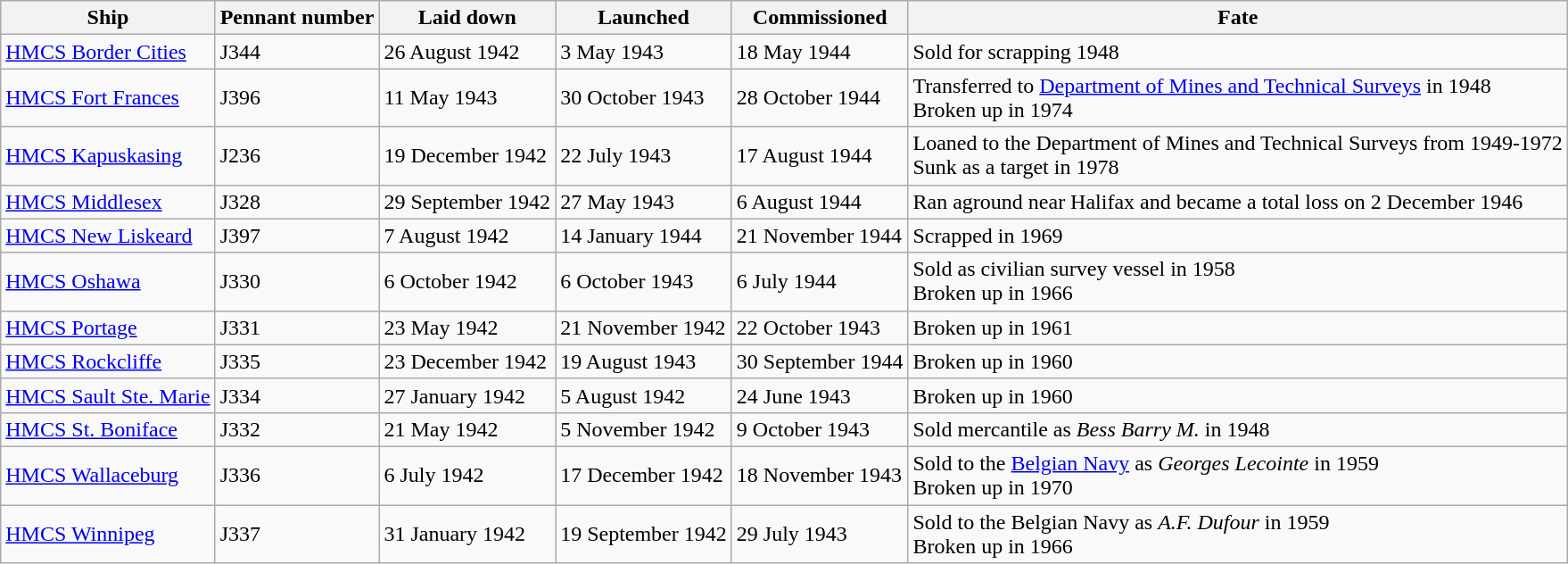<table class="wikitable">
<tr>
<th>Ship</th>
<th>Pennant number</th>
<th>Laid down</th>
<th>Launched</th>
<th>Commissioned</th>
<th>Fate</th>
</tr>
<tr>
<td><a href='#'>HMCS Border Cities</a></td>
<td>J344</td>
<td>26 August 1942</td>
<td>3 May 1943</td>
<td>18 May 1944</td>
<td>Sold for scrapping 1948</td>
</tr>
<tr>
<td><a href='#'>HMCS Fort Frances</a></td>
<td>J396</td>
<td>11 May 1943</td>
<td>30 October 1943</td>
<td>28 October 1944</td>
<td>Transferred to <a href='#'>Department of Mines and Technical Surveys</a> in 1948<br>Broken up in 1974</td>
</tr>
<tr>
<td><a href='#'>HMCS Kapuskasing</a></td>
<td>J236</td>
<td>19 December 1942</td>
<td>22 July 1943</td>
<td>17 August 1944</td>
<td>Loaned to the Department of Mines and Technical Surveys from 1949-1972<br>Sunk as a target in 1978</td>
</tr>
<tr>
<td><a href='#'>HMCS Middlesex</a></td>
<td>J328</td>
<td>29 September 1942</td>
<td>27 May 1943</td>
<td>6 August 1944</td>
<td>Ran aground near Halifax and became a total loss on 2 December 1946</td>
</tr>
<tr>
<td><a href='#'>HMCS New Liskeard</a></td>
<td>J397</td>
<td>7 August 1942</td>
<td>14 January 1944</td>
<td>21 November 1944</td>
<td>Scrapped in 1969</td>
</tr>
<tr>
<td><a href='#'>HMCS Oshawa</a></td>
<td>J330</td>
<td>6 October 1942</td>
<td>6 October 1943</td>
<td>6 July 1944</td>
<td>Sold as civilian survey vessel in 1958<br>Broken up in 1966</td>
</tr>
<tr>
<td><a href='#'>HMCS Portage</a></td>
<td>J331</td>
<td>23 May 1942</td>
<td>21 November 1942</td>
<td>22 October 1943</td>
<td>Broken up in 1961</td>
</tr>
<tr>
<td><a href='#'>HMCS Rockcliffe</a></td>
<td>J335</td>
<td>23 December 1942</td>
<td>19 August 1943</td>
<td>30 September 1944</td>
<td>Broken up in 1960</td>
</tr>
<tr>
<td><a href='#'>HMCS Sault Ste. Marie</a></td>
<td>J334</td>
<td>27 January 1942</td>
<td>5 August 1942</td>
<td>24 June 1943</td>
<td>Broken up in 1960</td>
</tr>
<tr>
<td><a href='#'>HMCS St. Boniface</a></td>
<td>J332</td>
<td>21 May 1942</td>
<td>5 November 1942</td>
<td>9 October 1943</td>
<td>Sold mercantile as <em>Bess Barry M.</em> in 1948</td>
</tr>
<tr>
<td><a href='#'>HMCS Wallaceburg</a></td>
<td>J336</td>
<td>6 July 1942</td>
<td>17 December 1942</td>
<td>18 November 1943</td>
<td>Sold to the <a href='#'>Belgian Navy</a> as <em>Georges Lecointe</em> in 1959<br>Broken up in 1970</td>
</tr>
<tr>
<td><a href='#'>HMCS Winnipeg</a></td>
<td>J337</td>
<td>31 January 1942</td>
<td>19 September 1942</td>
<td>29 July 1943</td>
<td>Sold to the Belgian Navy as <em>A.F. Dufour</em> in 1959<br>Broken up in 1966</td>
</tr>
</table>
